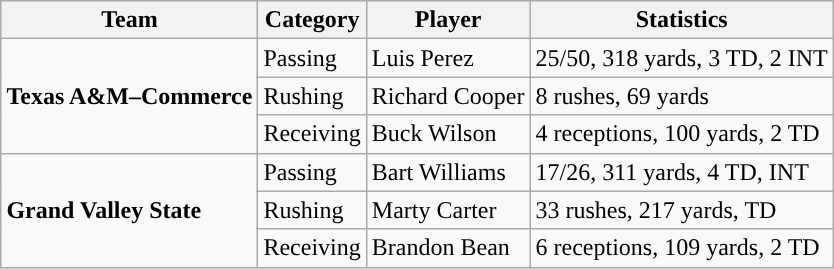<table class="wikitable" style="float: right;">
<tr>
<th>Team</th>
<th>Category</th>
<th>Player</th>
<th>Statistics</th>
</tr>
<tr>
<td rowspan=3><strong>Texas A&M–Commerce</strong></td>
<td>Passing</td>
<td>Luis Perez</td>
<td>25/50, 318 yards, 3 TD, 2 INT</td>
</tr>
<tr>
<td>Rushing</td>
<td>Richard Cooper</td>
<td>8 rushes, 69 yards</td>
</tr>
<tr>
<td>Receiving</td>
<td>Buck Wilson</td>
<td>4 receptions, 100 yards, 2 TD</td>
</tr>
<tr>
<td rowspan=3><strong>Grand Valley State</strong></td>
<td>Passing</td>
<td>Bart Williams</td>
<td>17/26, 311 yards, 4 TD, INT</td>
</tr>
<tr>
<td>Rushing</td>
<td>Marty Carter</td>
<td>33 rushes, 217 yards, TD</td>
</tr>
<tr>
<td>Receiving</td>
<td>Brandon Bean</td>
<td>6 receptions, 109 yards, 2 TD</td>
</tr>
</table>
